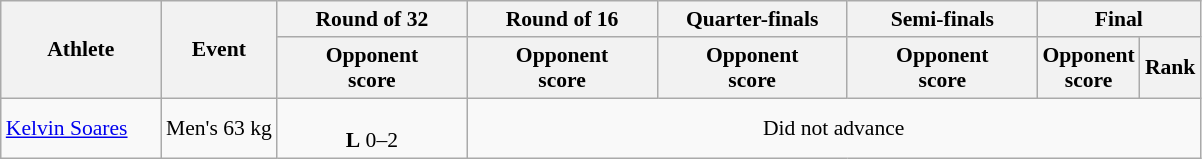<table class="wikitable" style="font-size:90%; text-align:center">
<tr>
<th rowspan="2" width="100">Athlete</th>
<th rowspan="2">Event</th>
<th width="120">Round of 32</th>
<th width="120">Round of 16</th>
<th width="120">Quarter-finals</th>
<th width="120">Semi-finals</th>
<th colspan="2" width="100">Final</th>
</tr>
<tr>
<th>Opponent<br>score</th>
<th>Opponent<br>score</th>
<th>Opponent<br>score</th>
<th>Opponent<br>score</th>
<th>Opponent<br>score</th>
<th>Rank</th>
</tr>
<tr>
<td align="left"><a href='#'>Kelvin Soares</a></td>
<td align="left">Men's 63 kg</td>
<td><br><strong>L</strong> 0–2</td>
<td colspan="6">Did not advance</td>
</tr>
</table>
